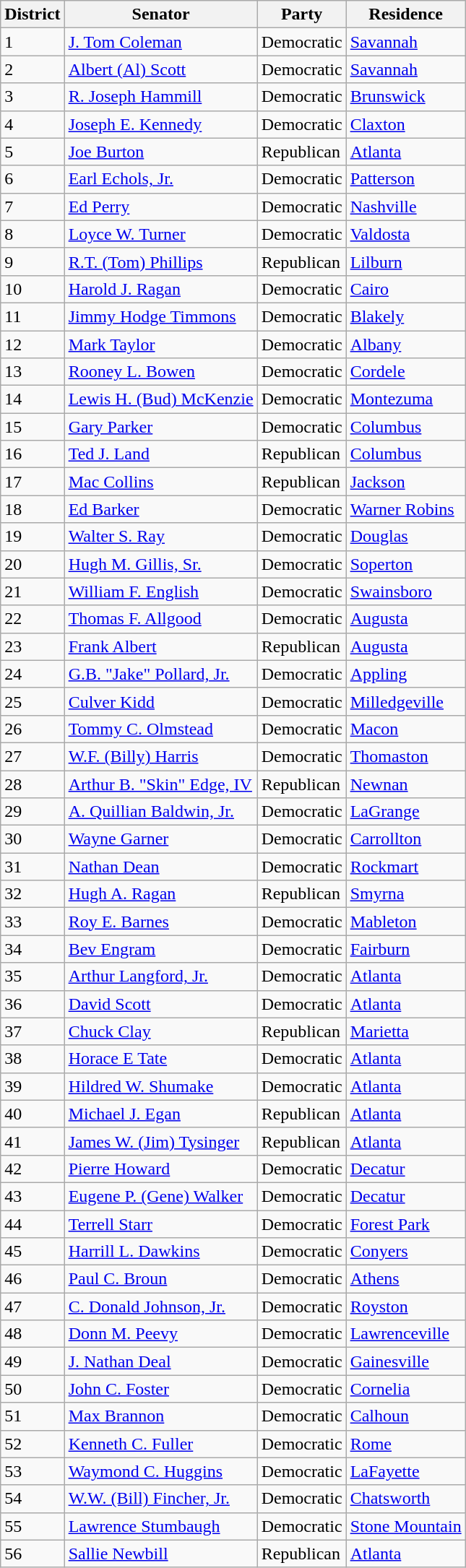<table class="wikitable sortable">
<tr>
<th>District</th>
<th>Senator</th>
<th>Party</th>
<th>Residence</th>
</tr>
<tr>
<td>1</td>
<td><a href='#'>J. Tom Coleman</a></td>
<td>Democratic</td>
<td><a href='#'>Savannah</a></td>
</tr>
<tr>
<td>2</td>
<td><a href='#'>Albert (Al) Scott</a></td>
<td>Democratic</td>
<td><a href='#'>Savannah</a></td>
</tr>
<tr>
<td>3</td>
<td><a href='#'>R. Joseph Hammill</a></td>
<td>Democratic</td>
<td><a href='#'>Brunswick</a></td>
</tr>
<tr>
<td>4</td>
<td><a href='#'>Joseph E. Kennedy</a></td>
<td>Democratic</td>
<td><a href='#'>Claxton</a></td>
</tr>
<tr>
<td>5</td>
<td><a href='#'>Joe Burton</a></td>
<td>Republican</td>
<td><a href='#'>Atlanta</a></td>
</tr>
<tr>
<td>6</td>
<td><a href='#'>Earl Echols, Jr.</a></td>
<td>Democratic</td>
<td><a href='#'>Patterson</a></td>
</tr>
<tr>
<td>7</td>
<td><a href='#'>Ed Perry</a></td>
<td>Democratic</td>
<td><a href='#'>Nashville</a></td>
</tr>
<tr>
<td>8</td>
<td><a href='#'>Loyce W. Turner</a></td>
<td>Democratic</td>
<td><a href='#'>Valdosta</a></td>
</tr>
<tr>
<td>9</td>
<td><a href='#'>R.T. (Tom) Phillips</a></td>
<td>Republican</td>
<td><a href='#'>Lilburn</a></td>
</tr>
<tr>
<td>10</td>
<td><a href='#'>Harold J. Ragan</a></td>
<td>Democratic</td>
<td><a href='#'>Cairo</a></td>
</tr>
<tr>
<td>11</td>
<td><a href='#'>Jimmy Hodge Timmons</a></td>
<td>Democratic</td>
<td><a href='#'>Blakely</a></td>
</tr>
<tr>
<td>12</td>
<td><a href='#'>Mark Taylor</a></td>
<td>Democratic</td>
<td><a href='#'>Albany</a></td>
</tr>
<tr>
<td>13</td>
<td><a href='#'>Rooney L. Bowen</a></td>
<td>Democratic</td>
<td><a href='#'>Cordele</a></td>
</tr>
<tr>
<td>14</td>
<td><a href='#'>Lewis H. (Bud) McKenzie</a></td>
<td>Democratic</td>
<td><a href='#'>Montezuma</a></td>
</tr>
<tr>
<td>15</td>
<td><a href='#'>Gary Parker</a></td>
<td>Democratic</td>
<td><a href='#'>Columbus</a></td>
</tr>
<tr>
<td>16</td>
<td><a href='#'>Ted J. Land</a></td>
<td>Republican</td>
<td><a href='#'>Columbus</a></td>
</tr>
<tr>
<td>17</td>
<td><a href='#'>Mac Collins</a></td>
<td>Republican</td>
<td><a href='#'>Jackson</a></td>
</tr>
<tr>
<td>18</td>
<td><a href='#'>Ed Barker</a></td>
<td>Democratic</td>
<td><a href='#'>Warner Robins</a></td>
</tr>
<tr>
<td>19</td>
<td><a href='#'>Walter S. Ray</a></td>
<td>Democratic</td>
<td><a href='#'>Douglas</a></td>
</tr>
<tr>
<td>20</td>
<td><a href='#'>Hugh M. Gillis, Sr.</a></td>
<td>Democratic</td>
<td><a href='#'>Soperton</a></td>
</tr>
<tr>
<td>21</td>
<td><a href='#'>William F. English</a></td>
<td>Democratic</td>
<td><a href='#'>Swainsboro</a></td>
</tr>
<tr>
<td>22</td>
<td><a href='#'>Thomas F. Allgood</a></td>
<td>Democratic</td>
<td><a href='#'>Augusta</a></td>
</tr>
<tr>
<td>23</td>
<td><a href='#'>Frank Albert</a></td>
<td>Republican</td>
<td><a href='#'>Augusta</a></td>
</tr>
<tr>
<td>24</td>
<td><a href='#'>G.B. "Jake" Pollard, Jr.</a></td>
<td>Democratic</td>
<td><a href='#'>Appling</a></td>
</tr>
<tr>
<td>25</td>
<td><a href='#'>Culver Kidd</a></td>
<td>Democratic</td>
<td><a href='#'>Milledgeville</a></td>
</tr>
<tr>
<td>26</td>
<td><a href='#'>Tommy C. Olmstead</a></td>
<td>Democratic</td>
<td><a href='#'>Macon</a></td>
</tr>
<tr>
<td>27</td>
<td><a href='#'>W.F. (Billy) Harris</a></td>
<td>Democratic</td>
<td><a href='#'>Thomaston</a></td>
</tr>
<tr>
<td>28</td>
<td><a href='#'>Arthur B. "Skin" Edge, IV</a></td>
<td>Republican</td>
<td><a href='#'>Newnan</a></td>
</tr>
<tr>
<td>29</td>
<td><a href='#'>A. Quillian Baldwin, Jr.</a></td>
<td>Democratic</td>
<td><a href='#'>LaGrange</a></td>
</tr>
<tr>
<td>30</td>
<td><a href='#'>Wayne Garner</a></td>
<td>Democratic</td>
<td><a href='#'>Carrollton</a></td>
</tr>
<tr>
<td>31</td>
<td><a href='#'>Nathan Dean</a></td>
<td>Democratic</td>
<td><a href='#'>Rockmart</a></td>
</tr>
<tr>
<td>32</td>
<td><a href='#'>Hugh A. Ragan</a></td>
<td>Republican</td>
<td><a href='#'>Smyrna</a></td>
</tr>
<tr>
<td>33</td>
<td><a href='#'>Roy E. Barnes</a></td>
<td>Democratic</td>
<td><a href='#'>Mableton</a></td>
</tr>
<tr>
<td>34</td>
<td><a href='#'>Bev Engram</a></td>
<td>Democratic</td>
<td><a href='#'>Fairburn</a></td>
</tr>
<tr>
<td>35</td>
<td><a href='#'>Arthur Langford, Jr.</a></td>
<td>Democratic</td>
<td><a href='#'>Atlanta</a></td>
</tr>
<tr>
<td>36</td>
<td><a href='#'>David Scott</a></td>
<td>Democratic</td>
<td><a href='#'>Atlanta</a></td>
</tr>
<tr>
<td>37</td>
<td><a href='#'>Chuck Clay</a></td>
<td>Republican</td>
<td><a href='#'>Marietta</a></td>
</tr>
<tr>
<td>38</td>
<td><a href='#'>Horace E Tate</a></td>
<td>Democratic</td>
<td><a href='#'>Atlanta</a></td>
</tr>
<tr>
<td>39</td>
<td><a href='#'>Hildred W. Shumake</a></td>
<td>Democratic</td>
<td><a href='#'>Atlanta</a></td>
</tr>
<tr>
<td>40</td>
<td><a href='#'>Michael J. Egan</a></td>
<td>Republican</td>
<td><a href='#'>Atlanta</a></td>
</tr>
<tr>
<td>41</td>
<td><a href='#'>James W. (Jim) Tysinger</a></td>
<td>Republican</td>
<td><a href='#'>Atlanta</a></td>
</tr>
<tr>
<td>42</td>
<td><a href='#'>Pierre Howard</a></td>
<td>Democratic</td>
<td><a href='#'>Decatur</a></td>
</tr>
<tr>
<td>43</td>
<td><a href='#'>Eugene P. (Gene) Walker</a></td>
<td>Democratic</td>
<td><a href='#'>Decatur</a></td>
</tr>
<tr>
<td>44</td>
<td><a href='#'>Terrell Starr</a></td>
<td>Democratic</td>
<td><a href='#'>Forest Park</a></td>
</tr>
<tr>
<td>45</td>
<td><a href='#'>Harrill L. Dawkins</a></td>
<td>Democratic</td>
<td><a href='#'>Conyers</a></td>
</tr>
<tr>
<td>46</td>
<td><a href='#'>Paul C. Broun</a></td>
<td>Democratic</td>
<td><a href='#'>Athens</a></td>
</tr>
<tr>
<td>47</td>
<td><a href='#'>C. Donald Johnson, Jr.</a></td>
<td>Democratic</td>
<td><a href='#'>Royston</a></td>
</tr>
<tr>
<td>48</td>
<td><a href='#'>Donn M. Peevy</a></td>
<td>Democratic</td>
<td><a href='#'>Lawrenceville</a></td>
</tr>
<tr>
<td>49</td>
<td><a href='#'>J. Nathan Deal</a></td>
<td>Democratic</td>
<td><a href='#'>Gainesville</a></td>
</tr>
<tr>
<td>50</td>
<td><a href='#'>John C. Foster</a></td>
<td>Democratic</td>
<td><a href='#'>Cornelia</a></td>
</tr>
<tr>
<td>51</td>
<td><a href='#'>Max Brannon</a></td>
<td>Democratic</td>
<td><a href='#'>Calhoun</a></td>
</tr>
<tr>
<td>52</td>
<td><a href='#'>Kenneth C. Fuller</a></td>
<td>Democratic</td>
<td><a href='#'>Rome</a></td>
</tr>
<tr>
<td>53</td>
<td><a href='#'>Waymond C. Huggins</a></td>
<td>Democratic</td>
<td><a href='#'>LaFayette</a></td>
</tr>
<tr>
<td>54</td>
<td><a href='#'>W.W. (Bill) Fincher, Jr.</a></td>
<td>Democratic</td>
<td><a href='#'>Chatsworth</a></td>
</tr>
<tr>
<td>55</td>
<td><a href='#'>Lawrence Stumbaugh</a></td>
<td>Democratic</td>
<td><a href='#'>Stone Mountain</a></td>
</tr>
<tr>
<td>56</td>
<td><a href='#'>Sallie Newbill</a></td>
<td>Republican</td>
<td><a href='#'>Atlanta</a></td>
</tr>
</table>
